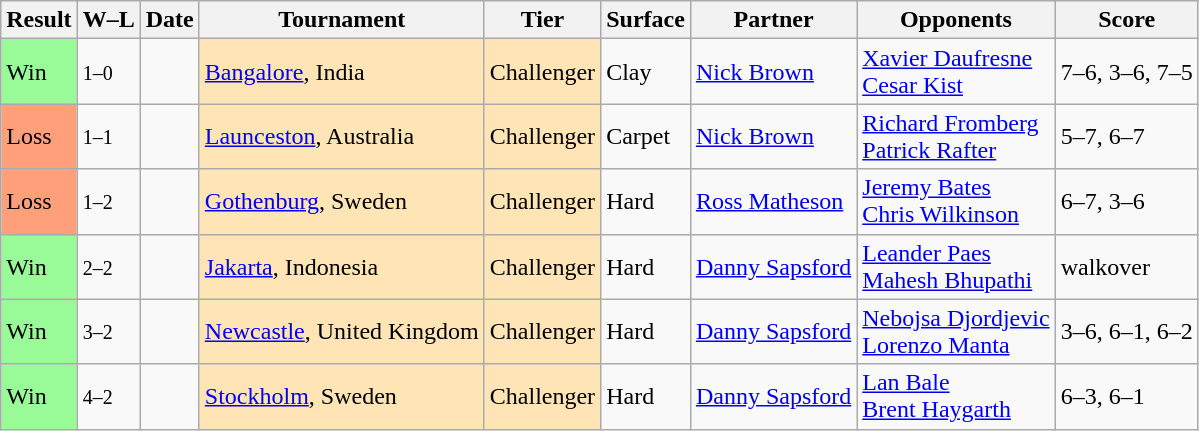<table class="sortable wikitable">
<tr>
<th>Result</th>
<th class="unsortable">W–L</th>
<th>Date</th>
<th>Tournament</th>
<th>Tier</th>
<th>Surface</th>
<th>Partner</th>
<th>Opponents</th>
<th class="unsortable">Score</th>
</tr>
<tr>
<td style="background:#98fb98;">Win</td>
<td><small>1–0</small></td>
<td></td>
<td style="background:moccasin;"><a href='#'>Bangalore</a>, India</td>
<td style="background:moccasin;">Challenger</td>
<td>Clay</td>
<td> <a href='#'>Nick Brown</a></td>
<td> <a href='#'>Xavier Daufresne</a> <br>  <a href='#'>Cesar Kist</a></td>
<td>7–6, 3–6, 7–5</td>
</tr>
<tr>
<td style="background:#ffa07a;">Loss</td>
<td><small>1–1</small></td>
<td></td>
<td style="background:moccasin;"><a href='#'>Launceston</a>, Australia</td>
<td style="background:moccasin;">Challenger</td>
<td>Carpet</td>
<td> <a href='#'>Nick Brown</a></td>
<td> <a href='#'>Richard Fromberg</a> <br>  <a href='#'>Patrick Rafter</a></td>
<td>5–7, 6–7</td>
</tr>
<tr>
<td style="background:#ffa07a;">Loss</td>
<td><small>1–2</small></td>
<td></td>
<td style="background:moccasin;"><a href='#'>Gothenburg</a>, Sweden</td>
<td style="background:moccasin;">Challenger</td>
<td>Hard</td>
<td> <a href='#'>Ross Matheson</a></td>
<td> <a href='#'>Jeremy Bates</a> <br>  <a href='#'>Chris Wilkinson</a></td>
<td>6–7, 3–6</td>
</tr>
<tr>
<td style="background:#98fb98;">Win</td>
<td><small>2–2</small></td>
<td></td>
<td style="background:moccasin;"><a href='#'>Jakarta</a>, Indonesia</td>
<td style="background:moccasin;">Challenger</td>
<td>Hard</td>
<td> <a href='#'>Danny Sapsford</a></td>
<td> <a href='#'>Leander Paes</a> <br>  <a href='#'>Mahesh Bhupathi</a></td>
<td>walkover</td>
</tr>
<tr>
<td style="background:#98fb98;">Win</td>
<td><small>3–2</small></td>
<td></td>
<td style="background:moccasin;"><a href='#'>Newcastle</a>, United Kingdom</td>
<td style="background:moccasin;">Challenger</td>
<td>Hard</td>
<td> <a href='#'>Danny Sapsford</a></td>
<td> <a href='#'>Nebojsa Djordjevic</a> <br>  <a href='#'>Lorenzo Manta</a></td>
<td>3–6, 6–1, 6–2</td>
</tr>
<tr>
<td style="background:#98fb98;">Win</td>
<td><small>4–2</small></td>
<td></td>
<td style="background:moccasin;"><a href='#'>Stockholm</a>, Sweden</td>
<td style="background:moccasin;">Challenger</td>
<td>Hard</td>
<td> <a href='#'>Danny Sapsford</a></td>
<td> <a href='#'>Lan Bale</a> <br>  <a href='#'>Brent Haygarth</a></td>
<td>6–3, 6–1</td>
</tr>
</table>
